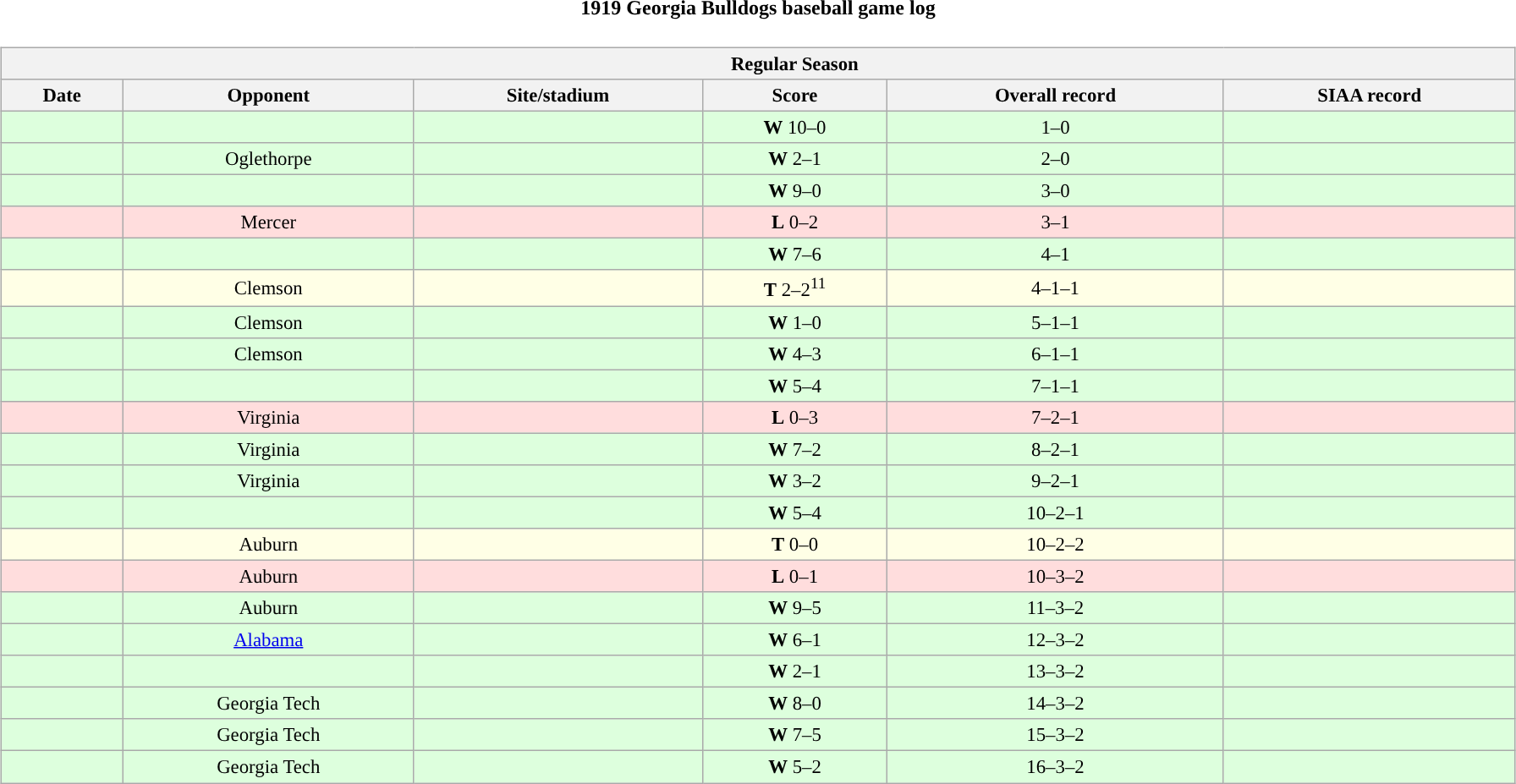<table class="toccolours" width=95% style="margin:1.5em auto; text-align:center;">
<tr>
<th colspan=2>1919 Georgia Bulldogs baseball game log</th>
</tr>
<tr valign="top">
<td><br><table class="wikitable collapsible collapsed" style="margin:auto; font-size:95%; width:100%">
<tr>
<th colspan=12 style="padding-left:4em;">Regular Season</th>
</tr>
<tr>
<th>Date</th>
<th>Opponent</th>
<th>Site/stadium</th>
<th>Score</th>
<th>Overall record</th>
<th>SIAA record</th>
</tr>
<tr bgcolor=ddffdd>
<td></td>
<td></td>
<td></td>
<td><strong>W</strong> 10–0</td>
<td>1–0</td>
<td></td>
</tr>
<tr bgcolor=ddffdd>
<td></td>
<td>Oglethorpe</td>
<td></td>
<td><strong>W</strong> 2–1</td>
<td>2–0</td>
<td></td>
</tr>
<tr bgcolor=ddffdd>
<td></td>
<td></td>
<td></td>
<td><strong>W</strong> 9–0</td>
<td>3–0</td>
<td></td>
</tr>
<tr bgcolor=ffdddd>
<td></td>
<td>Mercer</td>
<td></td>
<td><strong>L</strong> 0–2</td>
<td>3–1</td>
<td></td>
</tr>
<tr bgcolor=ddffdd>
<td></td>
<td></td>
<td></td>
<td><strong>W</strong> 7–6</td>
<td>4–1</td>
<td></td>
</tr>
<tr bgcolor=ffffe6>
<td></td>
<td>Clemson</td>
<td></td>
<td><strong>T</strong> 2–2<sup>11</sup></td>
<td>4–1–1</td>
<td></td>
</tr>
<tr bgcolor=ddffdd>
<td></td>
<td>Clemson</td>
<td></td>
<td><strong>W</strong> 1–0</td>
<td>5–1–1</td>
<td></td>
</tr>
<tr bgcolor=ddffdd>
<td></td>
<td>Clemson</td>
<td></td>
<td><strong>W</strong> 4–3</td>
<td>6–1–1</td>
<td></td>
</tr>
<tr bgcolor=ddffdd>
<td></td>
<td></td>
<td></td>
<td><strong>W</strong> 5–4</td>
<td>7–1–1</td>
<td></td>
</tr>
<tr bgcolor=ffdddd>
<td></td>
<td>Virginia</td>
<td></td>
<td><strong>L</strong> 0–3</td>
<td>7–2–1</td>
<td></td>
</tr>
<tr bgcolor=ddffdd>
<td></td>
<td>Virginia</td>
<td></td>
<td><strong>W</strong> 7–2</td>
<td>8–2–1</td>
<td></td>
</tr>
<tr bgcolor=ddffdd>
<td></td>
<td>Virginia</td>
<td></td>
<td><strong>W</strong> 3–2</td>
<td>9–2–1</td>
<td></td>
</tr>
<tr bgcolor=ddffdd>
<td></td>
<td></td>
<td></td>
<td><strong>W</strong> 5–4</td>
<td>10–2–1</td>
<td></td>
</tr>
<tr bgcolor=ffffe6>
<td></td>
<td>Auburn</td>
<td></td>
<td><strong>T</strong> 0–0</td>
<td>10–2–2</td>
<td></td>
</tr>
<tr bgcolor=ffdddd>
<td></td>
<td>Auburn</td>
<td></td>
<td><strong>L</strong> 0–1</td>
<td>10–3–2</td>
<td></td>
</tr>
<tr bgcolor=ddffdd>
<td></td>
<td>Auburn</td>
<td></td>
<td><strong>W</strong> 9–5</td>
<td>11–3–2</td>
<td></td>
</tr>
<tr bgcolor=ddffdd>
<td></td>
<td><a href='#'>Alabama</a></td>
<td></td>
<td><strong>W</strong> 6–1</td>
<td>12–3–2</td>
<td></td>
</tr>
<tr bgcolor=ddffdd>
<td></td>
<td></td>
<td></td>
<td><strong>W</strong> 2–1</td>
<td>13–3–2</td>
<td></td>
</tr>
<tr bgcolor=ddffdd>
<td></td>
<td>Georgia Tech</td>
<td></td>
<td><strong>W</strong> 8–0</td>
<td>14–3–2</td>
<td></td>
</tr>
<tr bgcolor=ddffdd>
<td></td>
<td>Georgia Tech</td>
<td></td>
<td><strong>W</strong> 7–5</td>
<td>15–3–2</td>
<td></td>
</tr>
<tr bgcolor=ddffdd>
<td></td>
<td>Georgia Tech</td>
<td></td>
<td><strong>W</strong> 5–2</td>
<td>16–3–2</td>
<td></td>
</tr>
</table>
</td>
</tr>
</table>
